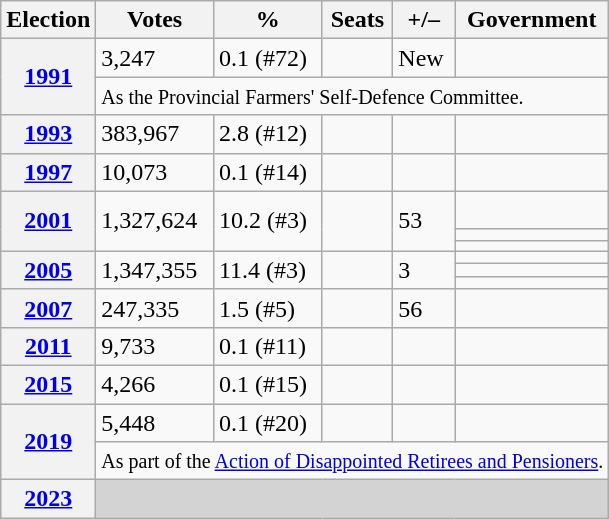<table class=wikitable>
<tr>
<th>Election</th>
<th>Votes</th>
<th>%</th>
<th>Seats</th>
<th>+/–</th>
<th>Government</th>
</tr>
<tr>
<th rowspan="2"><a href='#'>1991</a></th>
<td>3,247</td>
<td>0.1 (#72)</td>
<td></td>
<td>New</td>
<td></td>
</tr>
<tr>
<td colspan=7><small>As the Provincial Farmers' Self-Defence Committee.</small></td>
</tr>
<tr>
<th><a href='#'>1993</a></th>
<td>383,967</td>
<td>2.8 (#12)</td>
<td></td>
<td></td>
<td></td>
</tr>
<tr>
<th><a href='#'>1997</a></th>
<td>10,073</td>
<td>0.1 (#14)</td>
<td></td>
<td></td>
<td></td>
</tr>
<tr>
<th rowspan="3"><a href='#'>2001</a></th>
<td rowspan="3">1,327,624</td>
<td rowspan="3">10.2 (#3)</td>
<td rowspan="3"></td>
<td rowspan="3"> 53</td>
<td><br></td>
</tr>
<tr>
<td></td>
</tr>
<tr>
<td></td>
</tr>
<tr>
<th rowspan="3"><a href='#'>2005</a></th>
<td rowspan="3">1,347,355</td>
<td rowspan="3">11.4 (#3)</td>
<td rowspan="3"></td>
<td rowspan="3"> 3</td>
<td></td>
</tr>
<tr>
<td></td>
</tr>
<tr>
<td></td>
</tr>
<tr>
<th><a href='#'>2007</a></th>
<td>247,335</td>
<td>1.5 (#5)</td>
<td></td>
<td> 56</td>
<td></td>
</tr>
<tr>
<th><a href='#'>2011</a></th>
<td>9,733</td>
<td>0.1 (#11)</td>
<td></td>
<td></td>
<td></td>
</tr>
<tr>
<th><a href='#'>2015</a></th>
<td>4,266</td>
<td>0.1 (#15)</td>
<td></td>
<td></td>
<td></td>
</tr>
<tr>
<th rowspan="2"><a href='#'>2019</a></th>
<td>5,448</td>
<td>0.1 (#20)</td>
<td></td>
<td></td>
<td></td>
</tr>
<tr>
<td colspan=7><small>As part of the <a href='#'>Action of Disappointed Retirees and Pensioners</a>.</small></td>
</tr>
<tr>
<th><a href='#'>2023</a></th>
<td colspan=5 style="background:lightgrey;"></td>
</tr>
</table>
